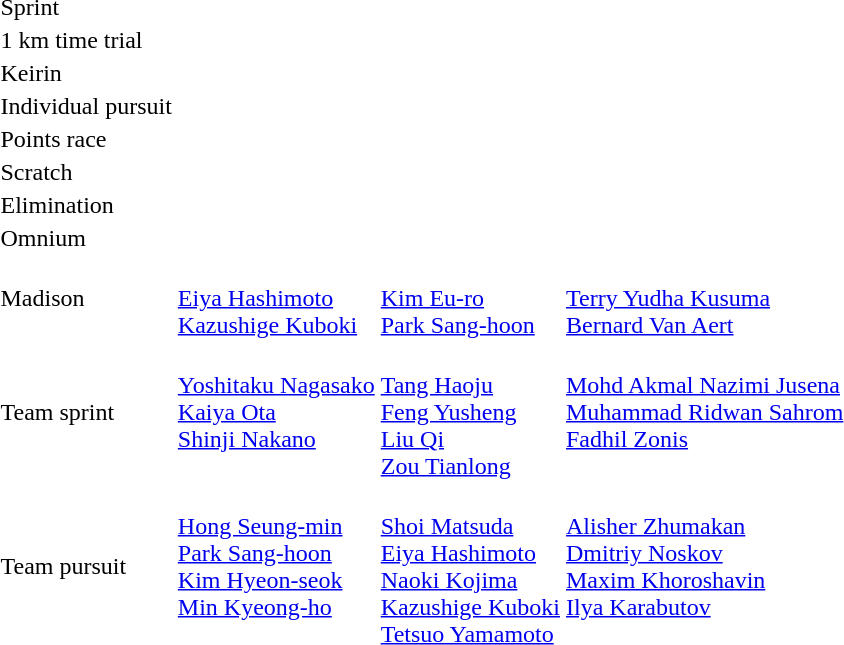<table>
<tr>
<td>Sprint</td>
<td></td>
<td></td>
<td></td>
</tr>
<tr>
<td>1 km time trial</td>
<td></td>
<td></td>
<td></td>
</tr>
<tr>
<td>Keirin</td>
<td></td>
<td></td>
<td></td>
</tr>
<tr>
<td>Individual pursuit</td>
<td></td>
<td></td>
<td></td>
</tr>
<tr>
<td>Points race</td>
<td></td>
<td></td>
<td></td>
</tr>
<tr>
<td>Scratch</td>
<td></td>
<td></td>
<td></td>
</tr>
<tr>
<td>Elimination</td>
<td></td>
<td></td>
<td></td>
</tr>
<tr>
<td>Omnium</td>
<td></td>
<td></td>
<td></td>
</tr>
<tr>
<td>Madison</td>
<td><br><a href='#'>Eiya Hashimoto</a><br><a href='#'>Kazushige Kuboki</a></td>
<td><br><a href='#'>Kim Eu-ro</a><br><a href='#'>Park Sang-hoon</a></td>
<td><br><a href='#'>Terry Yudha Kusuma</a><br><a href='#'>Bernard Van Aert</a></td>
</tr>
<tr>
<td>Team sprint</td>
<td valign=top><br><a href='#'>Yoshitaku Nagasako</a><br><a href='#'>Kaiya Ota</a><br><a href='#'>Shinji Nakano</a></td>
<td valign=top><br><a href='#'>Tang Haoju</a><br><a href='#'>Feng Yusheng</a><br><a href='#'>Liu Qi</a><br><a href='#'>Zou Tianlong</a></td>
<td valign=top><br><a href='#'>Mohd Akmal Nazimi Jusena</a><br><a href='#'>Muhammad Ridwan Sahrom</a><br><a href='#'>Fadhil Zonis</a></td>
</tr>
<tr>
<td>Team pursuit</td>
<td valign=top><br><a href='#'>Hong Seung-min</a><br><a href='#'>Park Sang-hoon</a><br><a href='#'>Kim Hyeon-seok</a><br><a href='#'>Min Kyeong-ho</a></td>
<td valign=top><br><a href='#'>Shoi Matsuda</a><br><a href='#'>Eiya Hashimoto</a><br> <a href='#'>Naoki Kojima</a><br><a href='#'>Kazushige Kuboki</a><br><a href='#'>Tetsuo Yamamoto</a></td>
<td valign=top><br><a href='#'>Alisher Zhumakan</a><br><a href='#'>Dmitriy Noskov</a><br><a href='#'>Мaxim Khoroshavin</a><br><a href='#'>Ilya Karabutov</a></td>
</tr>
</table>
